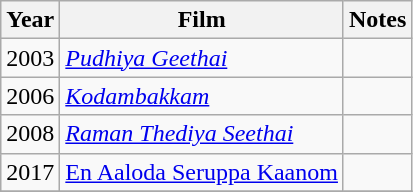<table class="wikitable sortable">
<tr>
<th>Year</th>
<th>Film</th>
<th class=unsortable>Notes</th>
</tr>
<tr>
<td>2003</td>
<td><em><a href='#'>Pudhiya Geethai</a></em></td>
<td></td>
</tr>
<tr>
<td>2006</td>
<td><em><a href='#'>Kodambakkam</a></em></td>
<td></td>
</tr>
<tr>
<td>2008</td>
<td><em><a href='#'>Raman Thediya Seethai</a></td>
<td></td>
</tr>
<tr>
<td>2017</td>
<td></em><a href='#'>En Aaloda Seruppa Kaanom</a><em></td>
<td></td>
</tr>
<tr>
</tr>
</table>
